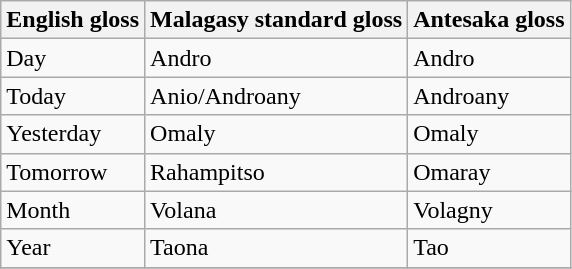<table class="wikitable sortable">
<tr>
<th>English gloss</th>
<th>Malagasy standard gloss</th>
<th>Antesaka gloss</th>
</tr>
<tr>
<td>Day</td>
<td>Andro</td>
<td>Andro</td>
</tr>
<tr>
<td>Today</td>
<td>Anio/Androany</td>
<td>Androany</td>
</tr>
<tr>
<td>Yesterday</td>
<td>Omaly</td>
<td>Omaly</td>
</tr>
<tr>
<td>Tomorrow</td>
<td>Rahampitso</td>
<td>Omaray</td>
</tr>
<tr>
<td>Month</td>
<td>Volana</td>
<td>Volagny</td>
</tr>
<tr>
<td>Year</td>
<td>Taona</td>
<td>Tao</td>
</tr>
<tr>
</tr>
</table>
